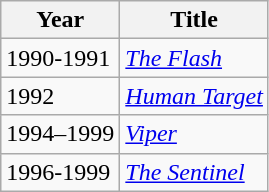<table class="wikitable sortable">
<tr>
<th>Year</th>
<th>Title</th>
</tr>
<tr>
<td>1990-1991</td>
<td><em><a href='#'>The Flash</a></em></td>
</tr>
<tr>
<td>1992</td>
<td><em><a href='#'>Human Target</a></em></td>
</tr>
<tr>
<td>1994–1999</td>
<td><em><a href='#'>Viper</a></em></td>
</tr>
<tr>
<td>1996-1999</td>
<td><em><a href='#'>The Sentinel</a></em></td>
</tr>
</table>
